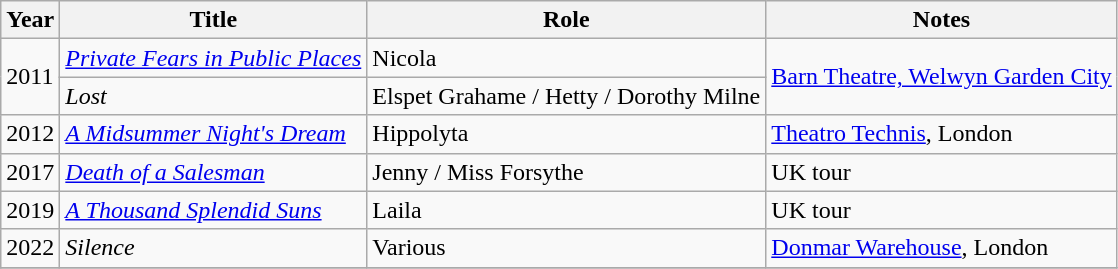<table class="wikitable unsortable">
<tr>
<th>Year</th>
<th>Title</th>
<th>Role</th>
<th>Notes</th>
</tr>
<tr>
<td rowspan="2">2011</td>
<td><em><a href='#'>Private Fears in Public Places</a></em></td>
<td>Nicola</td>
<td rowspan="2"><a href='#'>Barn Theatre, Welwyn Garden City</a></td>
</tr>
<tr>
<td><em>Lost</em></td>
<td>Elspet Grahame / Hetty / Dorothy Milne</td>
</tr>
<tr>
<td>2012</td>
<td><em><a href='#'>A Midsummer Night's Dream</a></em></td>
<td>Hippolyta</td>
<td><a href='#'>Theatro Technis</a>, London</td>
</tr>
<tr>
<td>2017</td>
<td><em><a href='#'>Death of a Salesman</a></em></td>
<td>Jenny / Miss Forsythe</td>
<td>UK tour</td>
</tr>
<tr>
<td>2019</td>
<td><em><a href='#'>A Thousand Splendid Suns</a></em></td>
<td>Laila</td>
<td>UK tour</td>
</tr>
<tr>
<td>2022</td>
<td><em>Silence</em></td>
<td>Various</td>
<td><a href='#'>Donmar Warehouse</a>, London</td>
</tr>
<tr>
</tr>
</table>
